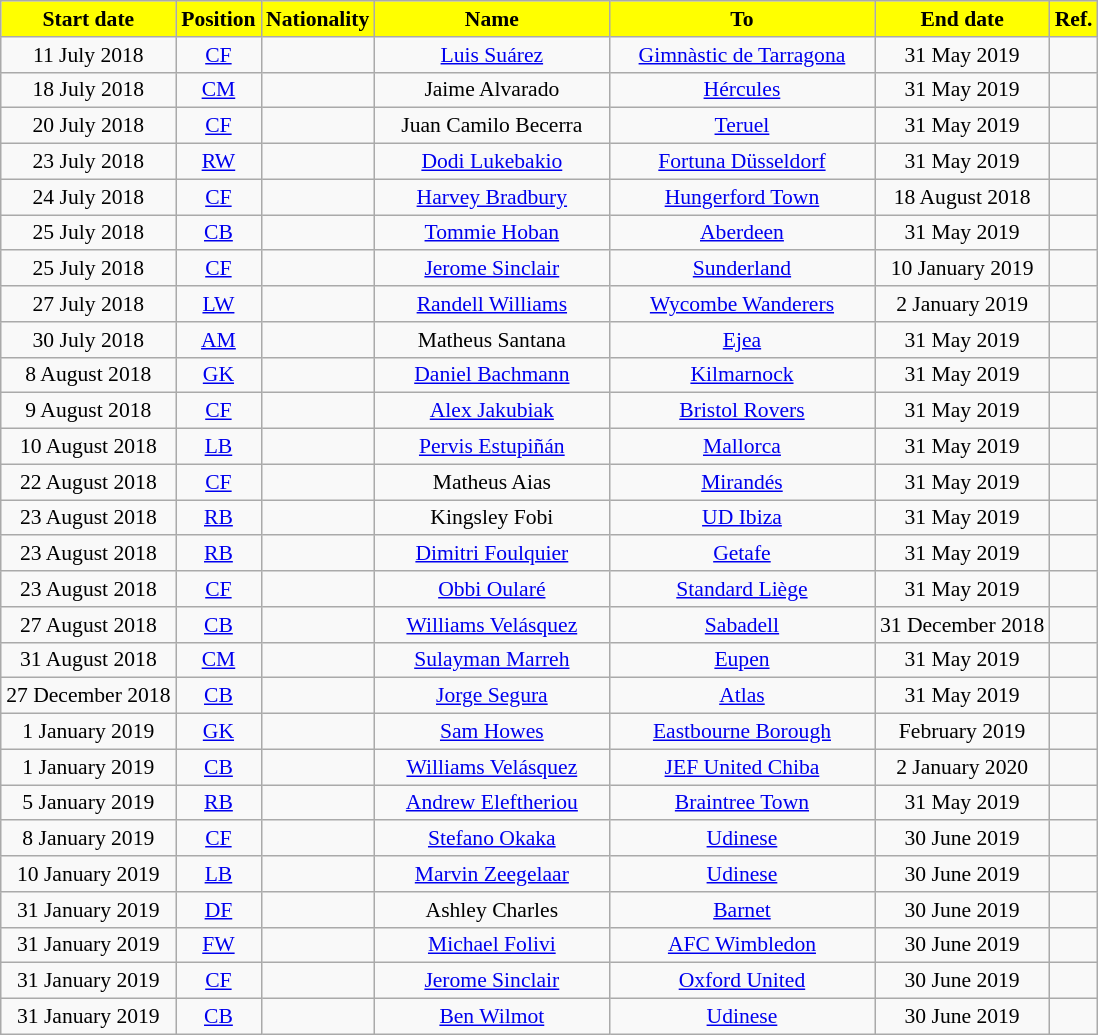<table class="wikitable"  style="text-align:center; font-size:90%;">
<tr>
<th style="background:#FFFF00; color:#000000; width:110px;">Start date</th>
<th style="background:#FFFF00; color:#000000; width:50px;">Position</th>
<th style="background:#FFFF00; color:#000000; width:50px;">Nationality</th>
<th style="background:#FFFF00; color:#000000; width:150px;">Name</th>
<th style="background:#FFFF00; color:#000000; width:170px;">To</th>
<th style="background:#FFFF00; color:#000000; width:110px;">End date</th>
<th style="background:#FFFF00; color:#000000; width:25px;">Ref.</th>
</tr>
<tr>
<td>11 July 2018</td>
<td><a href='#'>CF</a></td>
<td></td>
<td><a href='#'>Luis Suárez</a></td>
<td> <a href='#'>Gimnàstic de Tarragona</a></td>
<td>31 May 2019</td>
<td></td>
</tr>
<tr>
<td>18 July 2018</td>
<td><a href='#'>CM</a></td>
<td></td>
<td>Jaime Alvarado</td>
<td> <a href='#'>Hércules</a></td>
<td>31 May 2019</td>
<td></td>
</tr>
<tr>
<td>20 July 2018</td>
<td><a href='#'>CF</a></td>
<td></td>
<td>Juan Camilo Becerra</td>
<td> <a href='#'>Teruel</a></td>
<td>31 May 2019</td>
<td></td>
</tr>
<tr>
<td>23 July 2018</td>
<td><a href='#'>RW</a></td>
<td></td>
<td><a href='#'>Dodi Lukebakio</a></td>
<td> <a href='#'>Fortuna Düsseldorf</a></td>
<td>31 May 2019</td>
<td></td>
</tr>
<tr>
<td>24 July 2018</td>
<td><a href='#'>CF</a></td>
<td></td>
<td><a href='#'>Harvey Bradbury</a></td>
<td><a href='#'>Hungerford Town</a></td>
<td>18 August 2018</td>
<td></td>
</tr>
<tr>
<td>25 July 2018</td>
<td><a href='#'>CB</a></td>
<td></td>
<td><a href='#'>Tommie Hoban</a></td>
<td> <a href='#'>Aberdeen</a></td>
<td>31 May 2019</td>
<td></td>
</tr>
<tr>
<td>25 July 2018</td>
<td><a href='#'>CF</a></td>
<td></td>
<td><a href='#'>Jerome Sinclair</a></td>
<td><a href='#'>Sunderland</a></td>
<td>10 January 2019</td>
<td></td>
</tr>
<tr>
<td>27 July 2018</td>
<td><a href='#'>LW</a></td>
<td></td>
<td><a href='#'>Randell Williams</a></td>
<td><a href='#'>Wycombe Wanderers</a></td>
<td>2 January 2019</td>
<td></td>
</tr>
<tr>
<td>30 July 2018</td>
<td><a href='#'>AM</a></td>
<td></td>
<td>Matheus Santana</td>
<td> <a href='#'>Ejea</a></td>
<td>31 May 2019</td>
<td></td>
</tr>
<tr>
<td>8 August 2018</td>
<td><a href='#'>GK</a></td>
<td></td>
<td><a href='#'>Daniel Bachmann</a></td>
<td> <a href='#'>Kilmarnock</a></td>
<td>31 May 2019</td>
<td></td>
</tr>
<tr>
<td>9 August 2018</td>
<td><a href='#'>CF</a></td>
<td></td>
<td><a href='#'>Alex Jakubiak</a></td>
<td><a href='#'>Bristol Rovers</a></td>
<td>31 May 2019</td>
<td></td>
</tr>
<tr>
<td>10 August 2018</td>
<td><a href='#'>LB</a></td>
<td></td>
<td><a href='#'>Pervis Estupiñán</a></td>
<td> <a href='#'>Mallorca</a></td>
<td>31 May 2019</td>
<td></td>
</tr>
<tr>
<td>22 August 2018</td>
<td><a href='#'>CF</a></td>
<td></td>
<td>Matheus Aias</td>
<td> <a href='#'>Mirandés</a></td>
<td>31 May 2019</td>
<td></td>
</tr>
<tr>
<td>23 August 2018</td>
<td><a href='#'>RB</a></td>
<td></td>
<td>Kingsley Fobi</td>
<td> <a href='#'>UD Ibiza</a></td>
<td>31 May 2019</td>
<td></td>
</tr>
<tr>
<td>23 August 2018</td>
<td><a href='#'>RB</a></td>
<td></td>
<td><a href='#'>Dimitri Foulquier</a></td>
<td> <a href='#'>Getafe</a></td>
<td>31 May 2019</td>
<td></td>
</tr>
<tr>
<td>23 August 2018</td>
<td><a href='#'>CF</a></td>
<td></td>
<td><a href='#'>Obbi Oularé</a></td>
<td> <a href='#'>Standard Liège</a></td>
<td>31 May 2019</td>
<td></td>
</tr>
<tr>
<td>27 August 2018</td>
<td><a href='#'>CB</a></td>
<td></td>
<td><a href='#'>Williams Velásquez</a></td>
<td> <a href='#'>Sabadell</a></td>
<td>31 December 2018</td>
<td></td>
</tr>
<tr>
<td>31 August 2018</td>
<td><a href='#'>CM</a></td>
<td></td>
<td><a href='#'>Sulayman Marreh</a></td>
<td> <a href='#'>Eupen</a></td>
<td>31 May 2019</td>
<td></td>
</tr>
<tr>
<td>27 December 2018</td>
<td><a href='#'>CB</a></td>
<td></td>
<td><a href='#'>Jorge Segura</a></td>
<td> <a href='#'>Atlas</a></td>
<td>31 May 2019</td>
<td></td>
</tr>
<tr>
<td>1 January 2019</td>
<td><a href='#'>GK</a></td>
<td></td>
<td><a href='#'>Sam Howes</a></td>
<td><a href='#'>Eastbourne Borough</a></td>
<td>February 2019</td>
<td></td>
</tr>
<tr>
<td>1 January 2019</td>
<td><a href='#'>CB</a></td>
<td></td>
<td><a href='#'>Williams Velásquez</a></td>
<td> <a href='#'>JEF United Chiba</a></td>
<td>2 January 2020</td>
<td></td>
</tr>
<tr>
<td>5 January 2019</td>
<td><a href='#'>RB</a></td>
<td></td>
<td><a href='#'>Andrew Eleftheriou</a></td>
<td><a href='#'>Braintree Town</a></td>
<td>31 May 2019</td>
<td></td>
</tr>
<tr>
<td>8 January 2019</td>
<td><a href='#'>CF</a></td>
<td></td>
<td><a href='#'>Stefano Okaka</a></td>
<td> <a href='#'>Udinese</a></td>
<td>30 June 2019</td>
<td></td>
</tr>
<tr>
<td>10 January 2019</td>
<td><a href='#'>LB</a></td>
<td></td>
<td><a href='#'>Marvin Zeegelaar</a></td>
<td> <a href='#'>Udinese</a></td>
<td>30 June 2019</td>
<td></td>
</tr>
<tr>
<td>31 January 2019</td>
<td><a href='#'>DF</a></td>
<td></td>
<td>Ashley Charles</td>
<td><a href='#'>Barnet</a></td>
<td>30 June 2019</td>
<td></td>
</tr>
<tr>
<td>31 January 2019</td>
<td><a href='#'>FW</a></td>
<td></td>
<td><a href='#'>Michael Folivi</a></td>
<td><a href='#'>AFC Wimbledon</a></td>
<td>30 June 2019</td>
<td></td>
</tr>
<tr>
<td>31 January 2019</td>
<td><a href='#'>CF</a></td>
<td></td>
<td><a href='#'>Jerome Sinclair</a></td>
<td><a href='#'>Oxford United</a></td>
<td>30 June 2019</td>
<td></td>
</tr>
<tr>
<td>31 January 2019</td>
<td><a href='#'>CB</a></td>
<td></td>
<td><a href='#'>Ben Wilmot</a></td>
<td> <a href='#'>Udinese</a></td>
<td>30 June 2019</td>
<td></td>
</tr>
</table>
